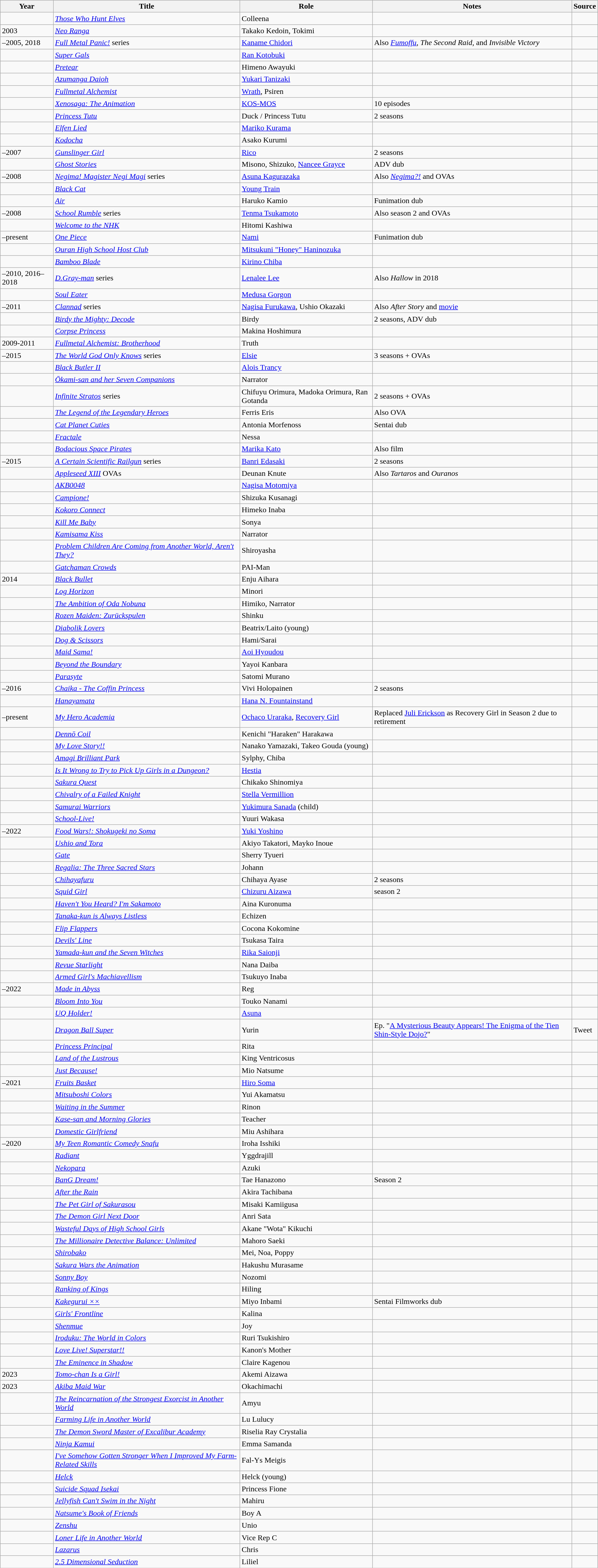<table class="wikitable sortable plainrowheaders">
<tr>
<th>Year</th>
<th>Title</th>
<th>Role</th>
<th class="unsortable">Notes</th>
<th class="unsortable">Source</th>
</tr>
<tr>
<td></td>
<td><em><a href='#'>Those Who Hunt Elves</a></em></td>
<td>Colleena</td>
<td></td>
<td></td>
</tr>
<tr>
<td>2003</td>
<td><em><a href='#'>Neo Ranga</a></em></td>
<td>Takako Kedoin, Tokimi</td>
<td></td>
<td></td>
</tr>
<tr 2004 || >
<td>–2005, 2018</td>
<td><em><a href='#'>Full Metal Panic!</a></em> series</td>
<td><a href='#'>Kaname Chidori</a></td>
<td>Also <em><a href='#'>Fumoffu</a></em>, <em>The Second Raid</em>, and <em>Invisible Victory</em></td>
<td></td>
</tr>
<tr>
<td></td>
<td><em><a href='#'>Super Gals</a></em></td>
<td><a href='#'>Ran Kotobuki</a></td>
<td></td>
<td></td>
</tr>
<tr>
<td></td>
<td><em><a href='#'>Pretear</a></em></td>
<td>Himeno Awayuki</td>
<td></td>
<td></td>
</tr>
<tr>
<td></td>
<td><em><a href='#'>Azumanga Daioh</a></em></td>
<td><a href='#'>Yukari Tanizaki</a></td>
<td></td>
<td></td>
</tr>
<tr>
<td></td>
<td><em><a href='#'>Fullmetal Alchemist</a></em></td>
<td><a href='#'>Wrath</a>, Psiren</td>
<td></td>
<td></td>
</tr>
<tr>
<td></td>
<td><em><a href='#'>Xenosaga: The Animation</a></em></td>
<td><a href='#'>KOS-MOS</a></td>
<td>10 episodes</td>
<td></td>
</tr>
<tr>
<td></td>
<td><em><a href='#'>Princess Tutu</a></em></td>
<td>Duck / Princess Tutu</td>
<td>2 seasons</td>
<td></td>
</tr>
<tr>
<td></td>
<td><em><a href='#'>Elfen Lied</a></em></td>
<td><a href='#'>Mariko Kurama</a></td>
<td></td>
<td></td>
</tr>
<tr>
<td></td>
<td><em><a href='#'>Kodocha</a></em></td>
<td>Asako Kurumi</td>
<td></td>
<td></td>
</tr>
<tr>
<td>–2007</td>
<td><em><a href='#'>Gunslinger Girl</a></em></td>
<td><a href='#'>Rico</a></td>
<td>2 seasons</td>
<td></td>
</tr>
<tr>
<td></td>
<td><em><a href='#'>Ghost Stories</a></em></td>
<td>Misono, Shizuko, <a href='#'>Nancee Grayce</a></td>
<td>ADV dub</td>
<td></td>
</tr>
<tr>
<td>–2008</td>
<td><em><a href='#'>Negima! Magister Negi Magi</a></em> series</td>
<td><a href='#'>Asuna Kagurazaka</a></td>
<td>Also <em><a href='#'>Negima?!</a></em> and OVAs</td>
<td></td>
</tr>
<tr>
<td></td>
<td><em><a href='#'>Black Cat</a></em></td>
<td><a href='#'>Young Train</a></td>
<td></td>
<td></td>
</tr>
<tr>
<td></td>
<td><em><a href='#'>Air</a></em></td>
<td>Haruko Kamio</td>
<td>Funimation dub</td>
<td></td>
</tr>
<tr>
<td>–2008</td>
<td><em><a href='#'>School Rumble</a></em> series</td>
<td><a href='#'>Tenma Tsukamoto</a></td>
<td>Also season 2 and OVAs</td>
<td></td>
</tr>
<tr>
<td></td>
<td><em><a href='#'>Welcome to the NHK</a></em></td>
<td>Hitomi Kashiwa</td>
<td></td>
<td></td>
</tr>
<tr>
<td>–present</td>
<td><em><a href='#'>One Piece</a></em></td>
<td><a href='#'>Nami</a></td>
<td>Funimation dub</td>
<td></td>
</tr>
<tr>
<td></td>
<td><em><a href='#'>Ouran High School Host Club</a></em></td>
<td><a href='#'>Mitsukuni "Honey" Haninozuka</a></td>
<td></td>
<td></td>
</tr>
<tr>
<td></td>
<td><em><a href='#'>Bamboo Blade</a></em></td>
<td><a href='#'>Kirino Chiba</a></td>
<td></td>
<td></td>
</tr>
<tr>
<td>–2010, 2016–2018</td>
<td><em><a href='#'>D.Gray-man</a></em> series</td>
<td><a href='#'>Lenalee Lee</a></td>
<td>Also <em>Hallow</em> in 2018</td>
<td></td>
</tr>
<tr>
<td></td>
<td><em><a href='#'>Soul Eater</a></em></td>
<td><a href='#'>Medusa Gorgon</a></td>
<td></td>
<td></td>
</tr>
<tr>
<td>–2011</td>
<td><em><a href='#'>Clannad</a></em> series</td>
<td><a href='#'>Nagisa Furukawa</a>, Ushio Okazaki</td>
<td>Also <em>After Story</em> and <a href='#'>movie</a></td>
<td></td>
</tr>
<tr>
<td></td>
<td><em><a href='#'>Birdy the Mighty: Decode</a></em></td>
<td>Birdy</td>
<td>2 seasons, ADV dub</td>
<td></td>
</tr>
<tr>
<td></td>
<td><em><a href='#'>Corpse Princess</a></em></td>
<td>Makina Hoshimura</td>
<td></td>
<td></td>
</tr>
<tr>
<td>2009-2011</td>
<td><em><a href='#'>Fullmetal Alchemist: Brotherhood</a></em></td>
<td>Truth</td>
<td></td>
<td></td>
</tr>
<tr>
<td>–2015</td>
<td><em><a href='#'>The World God Only Knows</a></em> series</td>
<td><a href='#'>Elsie</a></td>
<td>3 seasons + OVAs</td>
<td></td>
</tr>
<tr>
<td></td>
<td><em><a href='#'>Black Butler II</a></em></td>
<td><a href='#'>Alois Trancy</a></td>
<td></td>
<td></td>
</tr>
<tr>
<td></td>
<td><em><a href='#'>Ōkami-san and her Seven Companions</a></em></td>
<td>Narrator</td>
<td></td>
<td></td>
</tr>
<tr>
<td></td>
<td><em><a href='#'>Infinite Stratos</a></em> series</td>
<td>Chifuyu Orimura, Madoka Orimura, Ran Gotanda</td>
<td>2 seasons + OVAs</td>
<td></td>
</tr>
<tr>
<td></td>
<td><em><a href='#'>The Legend of the Legendary Heroes</a></em></td>
<td>Ferris Eris</td>
<td>Also OVA</td>
<td></td>
</tr>
<tr>
<td></td>
<td><em><a href='#'>Cat Planet Cuties</a></em></td>
<td>Antonia Morfenoss</td>
<td>Sentai dub</td>
<td></td>
</tr>
<tr>
<td></td>
<td><em><a href='#'>Fractale</a></em></td>
<td>Nessa</td>
<td></td>
<td></td>
</tr>
<tr>
<td></td>
<td><em><a href='#'>Bodacious Space Pirates</a></em></td>
<td><a href='#'>Marika Kato</a></td>
<td>Also film</td>
<td></td>
</tr>
<tr>
<td>–2015</td>
<td><em><a href='#'>A Certain Scientific Railgun</a></em> series</td>
<td><a href='#'>Banri Edasaki</a></td>
<td>2 seasons</td>
<td></td>
</tr>
<tr>
<td></td>
<td><em><a href='#'>Appleseed XIII</a></em> OVAs</td>
<td>Deunan Knute</td>
<td>Also <em>Tartaros</em> and <em>Ouranos</em></td>
<td></td>
</tr>
<tr>
<td></td>
<td><em><a href='#'>AKB0048</a></em></td>
<td><a href='#'>Nagisa Motomiya</a></td>
<td></td>
<td></td>
</tr>
<tr>
<td></td>
<td><em><a href='#'>Campione!</a></em></td>
<td>Shizuka Kusanagi</td>
<td></td>
<td></td>
</tr>
<tr>
<td></td>
<td><em><a href='#'>Kokoro Connect</a></em></td>
<td>Himeko Inaba</td>
<td></td>
<td></td>
</tr>
<tr>
<td></td>
<td><em><a href='#'>Kill Me Baby</a></em></td>
<td>Sonya</td>
<td></td>
<td></td>
</tr>
<tr>
<td></td>
<td><em><a href='#'>Kamisama Kiss</a></em></td>
<td>Narrator</td>
<td></td>
<td></td>
</tr>
<tr>
<td></td>
<td><em><a href='#'>Problem Children Are Coming from Another World, Aren't They?</a></em></td>
<td>Shiroyasha</td>
<td></td>
<td></td>
</tr>
<tr>
<td></td>
<td><em><a href='#'>Gatchaman Crowds</a></em></td>
<td>PAI-Man</td>
<td></td>
<td></td>
</tr>
<tr>
<td>2014</td>
<td><em><a href='#'>Black Bullet</a></em></td>
<td>Enju Aihara</td>
<td></td>
<td></td>
</tr>
<tr>
<td></td>
<td><em><a href='#'>Log Horizon</a></em></td>
<td>Minori</td>
<td></td>
<td></td>
</tr>
<tr>
<td></td>
<td><em><a href='#'>The Ambition of Oda Nobuna</a></em></td>
<td>Himiko, Narrator</td>
<td></td>
<td></td>
</tr>
<tr>
<td></td>
<td><em><a href='#'>Rozen Maiden: Zurückspulen</a></em></td>
<td>Shinku</td>
<td></td>
<td></td>
</tr>
<tr>
<td></td>
<td><em><a href='#'>Diabolik Lovers</a></em></td>
<td>Beatrix/Laito (young)</td>
<td></td>
<td></td>
</tr>
<tr>
<td></td>
<td><em><a href='#'>Dog & Scissors</a></em></td>
<td>Hami/Sarai</td>
<td></td>
<td></td>
</tr>
<tr>
<td></td>
<td><em><a href='#'>Maid Sama!</a></em></td>
<td><a href='#'>Aoi Hyoudou</a></td>
<td></td>
<td></td>
</tr>
<tr>
<td></td>
<td><em><a href='#'>Beyond the Boundary</a></em></td>
<td>Yayoi Kanbara</td>
<td></td>
<td></td>
</tr>
<tr>
<td></td>
<td><em><a href='#'>Parasyte</a></em></td>
<td>Satomi Murano</td>
<td></td>
<td></td>
</tr>
<tr>
<td>–2016</td>
<td><em><a href='#'>Chaika - The Coffin Princess</a></em></td>
<td>Vivi Holopainen</td>
<td>2 seasons</td>
<td></td>
</tr>
<tr>
<td></td>
<td><em><a href='#'>Hanayamata</a></em></td>
<td><a href='#'>Hana N. Fountainstand</a></td>
<td></td>
<td></td>
</tr>
<tr>
<td>–present</td>
<td><em><a href='#'>My Hero Academia</a></em></td>
<td><a href='#'>Ochaco Uraraka</a>, <a href='#'>Recovery Girl</a></td>
<td>Replaced <a href='#'>Juli Erickson</a> as Recovery Girl in Season 2 due to retirement</td>
<td></td>
</tr>
<tr>
<td></td>
<td><em><a href='#'>Dennō Coil</a></em></td>
<td>Kenichi "Haraken" Harakawa</td>
<td></td>
<td></td>
</tr>
<tr>
<td></td>
<td><em><a href='#'>My Love Story!!</a></em></td>
<td>Nanako Yamazaki, Takeo Gouda (young)</td>
<td></td>
<td></td>
</tr>
<tr>
<td></td>
<td><em><a href='#'>Amagi Brilliant Park</a></em></td>
<td>Sylphy, Chiba</td>
<td></td>
<td></td>
</tr>
<tr>
<td></td>
<td><em><a href='#'>Is It Wrong to Try to Pick Up Girls in a Dungeon?</a></em></td>
<td><a href='#'>Hestia</a></td>
<td></td>
<td></td>
</tr>
<tr>
<td></td>
<td><em><a href='#'>Sakura Quest</a></em></td>
<td>Chikako Shinomiya</td>
<td></td>
<td></td>
</tr>
<tr>
<td></td>
<td><em><a href='#'>Chivalry of a Failed Knight</a></em></td>
<td><a href='#'>Stella Vermillion</a></td>
<td></td>
<td></td>
</tr>
<tr>
<td></td>
<td><em><a href='#'>Samurai Warriors</a></em></td>
<td><a href='#'>Yukimura Sanada</a> (child)</td>
<td></td>
<td></td>
</tr>
<tr>
<td></td>
<td><em><a href='#'>School-Live!</a></em></td>
<td>Yuuri Wakasa</td>
<td></td>
<td></td>
</tr>
<tr>
<td>–2022</td>
<td><em><a href='#'>Food Wars!: Shokugeki no Soma</a></em></td>
<td><a href='#'>Yuki Yoshino</a></td>
<td></td>
<td></td>
</tr>
<tr>
<td></td>
<td><em><a href='#'>Ushio and Tora</a></em></td>
<td>Akiyo Takatori, Mayko Inoue</td>
<td></td>
<td></td>
</tr>
<tr>
<td></td>
<td><em><a href='#'>Gate</a></em></td>
<td>Sherry Tyueri</td>
<td></td>
<td></td>
</tr>
<tr>
<td></td>
<td><em><a href='#'>Regalia: The Three Sacred Stars</a></em></td>
<td>Johann</td>
<td></td>
<td></td>
</tr>
<tr>
<td></td>
<td><em><a href='#'>Chihayafuru</a></em></td>
<td>Chihaya Ayase</td>
<td>2 seasons</td>
<td></td>
</tr>
<tr>
<td></td>
<td><em><a href='#'>Squid Girl</a></em></td>
<td><a href='#'>Chizuru Aizawa</a></td>
<td>season 2</td>
<td></td>
</tr>
<tr>
<td></td>
<td><em><a href='#'>Haven't You Heard? I'm Sakamoto</a></em></td>
<td>Aina Kuronuma</td>
<td></td>
<td></td>
</tr>
<tr>
<td></td>
<td><em><a href='#'>Tanaka-kun is Always Listless</a></em></td>
<td>Echizen</td>
<td></td>
<td></td>
</tr>
<tr>
<td></td>
<td><em><a href='#'>Flip Flappers</a></em></td>
<td>Cocona Kokomine</td>
<td></td>
<td></td>
</tr>
<tr>
<td></td>
<td><em><a href='#'>Devils' Line</a></em></td>
<td>Tsukasa Taira</td>
<td></td>
<td></td>
</tr>
<tr>
<td></td>
<td><em><a href='#'>Yamada-kun and the Seven Witches</a></em></td>
<td><a href='#'>Rika Saionji</a></td>
<td></td>
<td></td>
</tr>
<tr>
<td></td>
<td><em><a href='#'>Revue Starlight</a></em></td>
<td>Nana Daiba</td>
<td></td>
<td></td>
</tr>
<tr>
<td></td>
<td><em><a href='#'>Armed Girl's Machiavellism</a></em></td>
<td>Tsukuyo Inaba</td>
<td></td>
<td></td>
</tr>
<tr>
<td>–2022</td>
<td><em><a href='#'>Made in Abyss</a></em></td>
<td>Reg</td>
<td></td>
<td></td>
</tr>
<tr>
<td></td>
<td><em><a href='#'>Bloom Into You</a></em></td>
<td>Touko Nanami</td>
<td></td>
<td></td>
</tr>
<tr>
<td></td>
<td><em><a href='#'>UQ Holder!</a></em></td>
<td><a href='#'>Asuna</a></td>
<td></td>
<td></td>
</tr>
<tr>
<td></td>
<td><em><a href='#'>Dragon Ball Super</a></em></td>
<td>Yurin</td>
<td>Ep. "<a href='#'>A Mysterious Beauty Appears! The Enigma of the Tien Shin-Style Dojo?</a>"</td>
<td>Tweet</td>
</tr>
<tr>
<td></td>
<td><em><a href='#'>Princess Principal</a></em></td>
<td>Rita</td>
<td></td>
<td></td>
</tr>
<tr>
<td></td>
<td><em><a href='#'>Land of the Lustrous</a></em></td>
<td>King Ventricosus</td>
<td></td>
<td></td>
</tr>
<tr>
<td></td>
<td><em><a href='#'>Just Because!</a></em></td>
<td>Mio Natsume</td>
<td></td>
<td></td>
</tr>
<tr>
<td>–2021</td>
<td><em><a href='#'>Fruits Basket</a></em></td>
<td><a href='#'>Hiro Soma</a></td>
<td></td>
<td> </td>
</tr>
<tr>
<td></td>
<td><em><a href='#'>Mitsuboshi Colors</a></em></td>
<td>Yui Akamatsu</td>
<td></td>
<td></td>
</tr>
<tr>
<td></td>
<td><em><a href='#'>Waiting in the Summer</a></em></td>
<td>Rinon</td>
<td></td>
<td></td>
</tr>
<tr>
<td></td>
<td><em><a href='#'>Kase-san and Morning Glories</a></em></td>
<td>Teacher</td>
<td></td>
<td></td>
</tr>
<tr>
<td></td>
<td><em><a href='#'>Domestic Girlfriend</a></em></td>
<td>Miu Ashihara</td>
<td></td>
<td></td>
</tr>
<tr>
<td>–2020</td>
<td><em><a href='#'>My Teen Romantic Comedy Snafu</a></em></td>
<td>Iroha Isshiki</td>
<td></td>
<td></td>
</tr>
<tr>
<td></td>
<td><em><a href='#'>Radiant</a></em></td>
<td>Yggdrajill</td>
<td></td>
<td></td>
</tr>
<tr>
<td></td>
<td><em><a href='#'>Nekopara</a></em></td>
<td>Azuki</td>
<td></td>
<td></td>
</tr>
<tr>
<td></td>
<td><em><a href='#'>BanG Dream!</a></em></td>
<td>Tae Hanazono</td>
<td>Season 2</td>
<td></td>
</tr>
<tr>
<td></td>
<td><em><a href='#'>After the Rain</a></em></td>
<td>Akira Tachibana</td>
<td></td>
<td></td>
</tr>
<tr>
<td></td>
<td><em><a href='#'>The Pet Girl of Sakurasou</a></em></td>
<td>Misaki Kamiigusa</td>
<td></td>
<td></td>
</tr>
<tr>
<td></td>
<td><em><a href='#'>The Demon Girl Next Door</a></em></td>
<td>Anri Sata</td>
<td></td>
<td></td>
</tr>
<tr>
<td></td>
<td><em><a href='#'>Wasteful Days of High School Girls</a></em></td>
<td>Akane "Wota" Kikuchi</td>
<td></td>
<td></td>
</tr>
<tr>
<td></td>
<td><em><a href='#'>The Millionaire Detective Balance: Unlimited</a></em></td>
<td>Mahoro Saeki</td>
<td></td>
<td></td>
</tr>
<tr>
<td></td>
<td><em><a href='#'>Shirobako</a></em></td>
<td>Mei, Noa, Poppy</td>
<td></td>
<td></td>
</tr>
<tr>
<td></td>
<td><em><a href='#'>Sakura Wars the Animation</a></em></td>
<td>Hakushu Murasame</td>
<td></td>
<td></td>
</tr>
<tr>
<td></td>
<td><em><a href='#'>Sonny Boy</a></em></td>
<td>Nozomi</td>
<td></td>
<td></td>
</tr>
<tr>
<td></td>
<td><em><a href='#'>Ranking of Kings</a></em></td>
<td>Hiling</td>
<td></td>
<td></td>
</tr>
<tr>
<td></td>
<td><em><a href='#'>Kakegurui ××</a></em></td>
<td>Miyo Inbami</td>
<td>Sentai Filmworks dub</td>
<td></td>
</tr>
<tr>
<td></td>
<td><em><a href='#'>Girls' Frontline</a></em></td>
<td>Kalina</td>
<td></td>
<td></td>
</tr>
<tr>
<td></td>
<td><em><a href='#'>Shenmue</a></em></td>
<td>Joy</td>
<td></td>
<td></td>
</tr>
<tr>
<td></td>
<td><em><a href='#'>Iroduku: The World in Colors</a></em></td>
<td>Ruri Tsukishiro</td>
<td></td>
<td></td>
</tr>
<tr>
<td></td>
<td><em><a href='#'>Love Live! Superstar!!</a></em></td>
<td>Kanon's Mother</td>
<td></td>
<td></td>
</tr>
<tr>
<td></td>
<td><em><a href='#'>The Eminence in Shadow</a></em></td>
<td>Claire Kagenou</td>
<td></td>
<td></td>
</tr>
<tr>
<td>2023</td>
<td><em><a href='#'>Tomo-chan Is a Girl!</a></em></td>
<td>Akemi Aizawa</td>
<td></td>
<td></td>
</tr>
<tr>
<td>2023</td>
<td><em><a href='#'>Akiba Maid War</a></em></td>
<td>Okachimachi</td>
<td></td>
<td></td>
</tr>
<tr>
<td></td>
<td><em><a href='#'>The Reincarnation of the Strongest Exorcist in Another World</a></em></td>
<td>Amyu</td>
<td></td>
<td></td>
</tr>
<tr>
<td></td>
<td><em><a href='#'>Farming Life in Another World</a></em></td>
<td>Lu Lulucy</td>
<td></td>
<td></td>
</tr>
<tr>
<td></td>
<td><em><a href='#'>The Demon Sword Master of Excalibur Academy</a></em></td>
<td>Riselia Ray Crystalia</td>
<td></td>
<td></td>
</tr>
<tr>
<td></td>
<td><em><a href='#'>Ninja Kamui</a></em></td>
<td>Emma Samanda</td>
<td></td>
<td></td>
</tr>
<tr>
<td></td>
<td><em><a href='#'>I've Somehow Gotten Stronger When I Improved My Farm-Related Skills</a></em></td>
<td>Fal-Ys Meigis</td>
<td></td>
<td></td>
</tr>
<tr>
<td></td>
<td><em><a href='#'>Helck</a></em></td>
<td>Helck (young)</td>
<td></td>
<td></td>
</tr>
<tr>
<td></td>
<td><em><a href='#'>Suicide Squad Isekai</a></em></td>
<td>Princess Fione</td>
<td></td>
<td></td>
</tr>
<tr>
<td></td>
<td><em><a href='#'>Jellyfish Can't Swim in the Night</a></em></td>
<td>Mahiru</td>
<td></td>
<td></td>
</tr>
<tr>
<td></td>
<td><em><a href='#'>Natsume's Book of Friends</a></em></td>
<td>Boy A</td>
<td></td>
<td></td>
</tr>
<tr>
<td></td>
<td><em><a href='#'>Zenshu</a></em></td>
<td>Unio</td>
<td></td>
<td></td>
</tr>
<tr>
<td></td>
<td><em><a href='#'>Loner Life in Another World</a></em></td>
<td>Vice Rep C</td>
<td></td>
<td></td>
</tr>
<tr>
<td></td>
<td><em><a href='#'>Lazarus</a></em></td>
<td>Chris</td>
<td></td>
<td></td>
</tr>
<tr>
<td></td>
<td><em><a href='#'>2.5 Dimensional Seduction</a></em></td>
<td>Liliel</td>
<td></td>
<td></td>
</tr>
</table>
